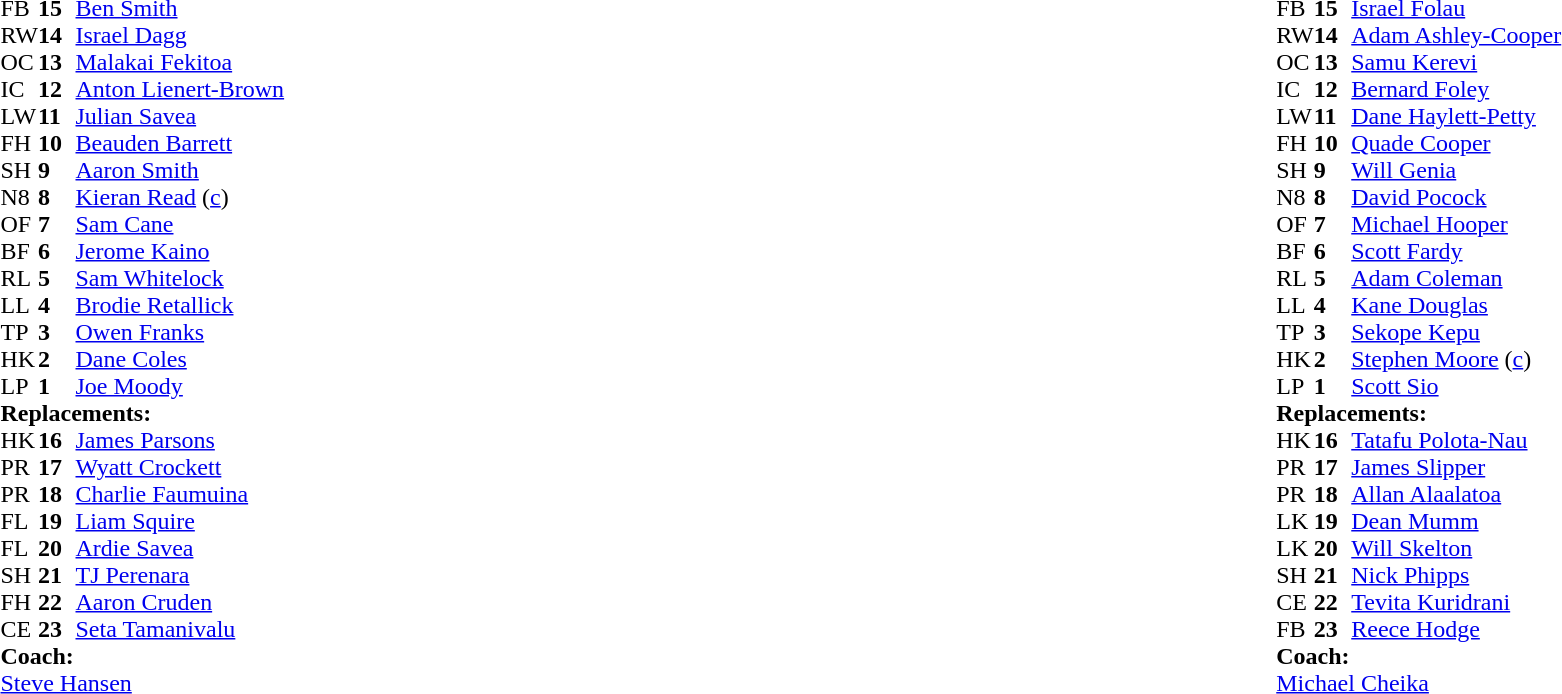<table width="100%">
<tr>
<td valign="top" width="50%"><br><table style="font-size: 100%" cellspacing="0" cellpadding="0">
<tr>
<th width="25"></th>
<th width="25"></th>
</tr>
<tr>
<td>FB</td>
<td><strong>15</strong></td>
<td><a href='#'>Ben Smith</a></td>
</tr>
<tr>
<td>RW</td>
<td><strong>14</strong></td>
<td><a href='#'>Israel Dagg</a></td>
</tr>
<tr>
<td>OC</td>
<td><strong>13</strong></td>
<td><a href='#'>Malakai Fekitoa</a></td>
</tr>
<tr>
<td>IC</td>
<td><strong>12</strong></td>
<td><a href='#'>Anton Lienert-Brown</a></td>
<td></td>
<td></td>
</tr>
<tr>
<td>LW</td>
<td><strong>11</strong></td>
<td><a href='#'>Julian Savea</a></td>
<td></td>
<td></td>
</tr>
<tr>
<td>FH</td>
<td><strong>10</strong></td>
<td><a href='#'>Beauden Barrett</a></td>
</tr>
<tr>
<td>SH</td>
<td><strong>9</strong></td>
<td><a href='#'>Aaron Smith</a></td>
<td></td>
<td></td>
</tr>
<tr>
<td>N8</td>
<td><strong>8</strong></td>
<td><a href='#'>Kieran Read</a> (<a href='#'>c</a>)</td>
</tr>
<tr>
<td>OF</td>
<td><strong>7</strong></td>
<td><a href='#'>Sam Cane</a></td>
<td></td>
<td></td>
</tr>
<tr>
<td>BF</td>
<td><strong>6</strong></td>
<td><a href='#'>Jerome Kaino</a></td>
</tr>
<tr>
<td>RL</td>
<td><strong>5</strong></td>
<td><a href='#'>Sam Whitelock</a></td>
</tr>
<tr>
<td>LL</td>
<td><strong>4</strong></td>
<td><a href='#'>Brodie Retallick</a></td>
<td></td>
<td></td>
</tr>
<tr>
<td>TP</td>
<td><strong>3</strong></td>
<td><a href='#'>Owen Franks</a></td>
<td></td>
<td></td>
</tr>
<tr>
<td>HK</td>
<td><strong>2</strong></td>
<td><a href='#'>Dane Coles</a></td>
<td></td>
<td></td>
</tr>
<tr>
<td>LP</td>
<td><strong>1</strong></td>
<td><a href='#'>Joe Moody</a></td>
<td></td>
<td></td>
</tr>
<tr>
<td colspan="3"><strong>Replacements:</strong></td>
</tr>
<tr>
<td>HK</td>
<td><strong>16</strong></td>
<td><a href='#'>James Parsons</a></td>
<td></td>
<td></td>
</tr>
<tr>
<td>PR</td>
<td><strong>17</strong></td>
<td><a href='#'>Wyatt Crockett</a></td>
<td></td>
<td></td>
</tr>
<tr>
<td>PR</td>
<td><strong>18</strong></td>
<td><a href='#'>Charlie Faumuina</a></td>
<td></td>
<td></td>
</tr>
<tr>
<td>FL</td>
<td><strong>19</strong></td>
<td><a href='#'>Liam Squire</a></td>
<td></td>
<td></td>
</tr>
<tr>
<td>FL</td>
<td><strong>20</strong></td>
<td><a href='#'>Ardie Savea</a></td>
<td></td>
<td></td>
</tr>
<tr>
<td>SH</td>
<td><strong>21</strong></td>
<td><a href='#'>TJ Perenara</a></td>
<td></td>
<td></td>
</tr>
<tr>
<td>FH</td>
<td><strong>22</strong></td>
<td><a href='#'>Aaron Cruden</a></td>
<td></td>
<td></td>
</tr>
<tr>
<td>CE</td>
<td><strong>23</strong></td>
<td><a href='#'>Seta Tamanivalu</a></td>
<td></td>
<td></td>
</tr>
<tr>
<td colspan="3"><strong>Coach:</strong></td>
</tr>
<tr>
<td colspan="4"> <a href='#'>Steve Hansen</a></td>
</tr>
</table>
</td>
<td valign="top"></td>
<td valign="top" width="50%"><br><table style="font-size: 100%" cellspacing="0" cellpadding="0" align="center">
<tr>
<th width="25"></th>
<th width="25"></th>
</tr>
<tr>
<td>FB</td>
<td><strong>15</strong></td>
<td><a href='#'>Israel Folau</a></td>
</tr>
<tr>
<td>RW</td>
<td><strong>14</strong></td>
<td><a href='#'>Adam Ashley-Cooper</a></td>
<td></td>
<td></td>
</tr>
<tr>
<td>OC</td>
<td><strong>13</strong></td>
<td><a href='#'>Samu Kerevi</a></td>
<td></td>
<td></td>
</tr>
<tr>
<td>IC</td>
<td><strong>12</strong></td>
<td><a href='#'>Bernard Foley</a></td>
</tr>
<tr>
<td>LW</td>
<td><strong>11</strong></td>
<td><a href='#'>Dane Haylett-Petty</a></td>
</tr>
<tr>
<td>FH</td>
<td><strong>10</strong></td>
<td><a href='#'>Quade Cooper</a></td>
</tr>
<tr>
<td>SH</td>
<td><strong>9</strong></td>
<td><a href='#'>Will Genia</a></td>
<td></td>
<td></td>
</tr>
<tr>
<td>N8</td>
<td><strong>8</strong></td>
<td><a href='#'>David Pocock</a></td>
<td></td>
<td></td>
<td></td>
<td></td>
</tr>
<tr>
<td>OF</td>
<td><strong>7</strong></td>
<td><a href='#'>Michael Hooper</a></td>
</tr>
<tr>
<td>BF</td>
<td><strong>6</strong></td>
<td><a href='#'>Scott Fardy</a></td>
<td></td>
<td></td>
<td></td>
<td></td>
</tr>
<tr>
<td>RL</td>
<td><strong>5</strong></td>
<td><a href='#'>Adam Coleman</a></td>
<td></td>
<td></td>
</tr>
<tr>
<td>LL</td>
<td><strong>4</strong></td>
<td><a href='#'>Kane Douglas</a></td>
</tr>
<tr>
<td>TP</td>
<td><strong>3</strong></td>
<td><a href='#'>Sekope Kepu</a></td>
<td></td>
<td></td>
</tr>
<tr>
<td>HK</td>
<td><strong>2</strong></td>
<td><a href='#'>Stephen Moore</a> (<a href='#'>c</a>)</td>
<td></td>
<td></td>
<td></td>
<td colspan=2></td>
<td></td>
</tr>
<tr>
<td>LP</td>
<td><strong>1</strong></td>
<td><a href='#'>Scott Sio</a></td>
<td></td>
<td></td>
</tr>
<tr>
<td colspan="3"><strong>Replacements:</strong></td>
</tr>
<tr>
<td>HK</td>
<td><strong>16</strong></td>
<td><a href='#'>Tatafu Polota-Nau</a></td>
<td></td>
<td></td>
<td></td>
<td></td>
<td></td>
<td></td>
</tr>
<tr>
<td>PR</td>
<td><strong>17</strong></td>
<td><a href='#'>James Slipper</a></td>
<td></td>
<td></td>
</tr>
<tr>
<td>PR</td>
<td><strong>18</strong></td>
<td><a href='#'>Allan Alaalatoa</a></td>
<td></td>
<td></td>
</tr>
<tr>
<td>LK</td>
<td><strong>19</strong></td>
<td><a href='#'>Dean Mumm</a></td>
<td></td>
<td></td>
</tr>
<tr>
<td>LK</td>
<td><strong>20</strong></td>
<td><a href='#'>Will Skelton</a></td>
<td></td>
<td></td>
</tr>
<tr>
<td>SH</td>
<td><strong>21</strong></td>
<td><a href='#'>Nick Phipps</a></td>
<td></td>
<td></td>
</tr>
<tr>
<td>CE</td>
<td><strong>22</strong></td>
<td><a href='#'>Tevita Kuridrani</a></td>
<td></td>
<td></td>
</tr>
<tr>
<td>FB</td>
<td><strong>23</strong></td>
<td><a href='#'>Reece Hodge</a></td>
<td></td>
<td></td>
</tr>
<tr>
<td colspan="3"><strong>Coach:</strong></td>
</tr>
<tr>
<td colspan="4"> <a href='#'>Michael Cheika</a></td>
</tr>
</table>
</td>
</tr>
</table>
